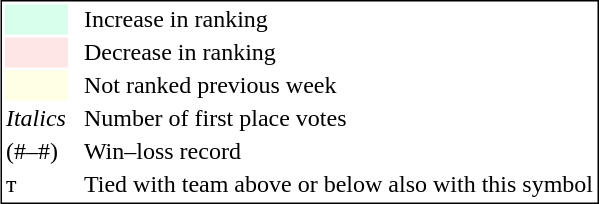<table style="border:1px solid black;"  align=right>
<tr>
<td style="background:#D8FFEB; width:20px;"></td>
<td> </td>
<td>Increase in ranking</td>
</tr>
<tr>
<td style="background:#FFE6E6; width:20px;"></td>
<td> </td>
<td>Decrease in ranking</td>
</tr>
<tr>
<td style="background:#FFFFE6; width:20px;"></td>
<td> </td>
<td>Not ranked previous week</td>
</tr>
<tr>
<td><em>Italics</em></td>
<td> </td>
<td>Number of first place votes</td>
</tr>
<tr>
<td>(#–#)</td>
<td> </td>
<td>Win–loss record</td>
</tr>
<tr>
<td>т</td>
<td></td>
<td>Tied with team above or below also with this symbol</td>
</tr>
</table>
